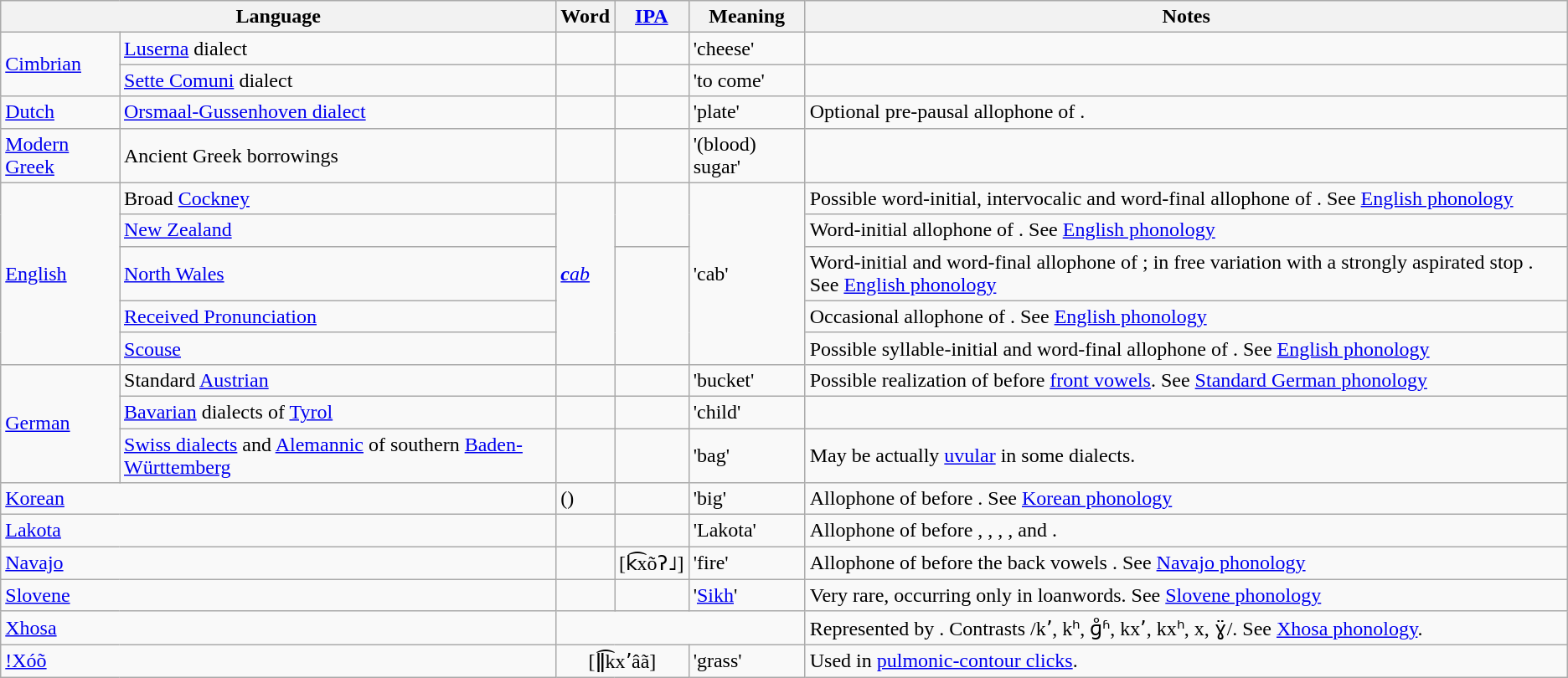<table class="wikitable">
<tr>
<th colspan="2">Language</th>
<th>Word</th>
<th><a href='#'>IPA</a></th>
<th>Meaning</th>
<th>Notes</th>
</tr>
<tr>
<td rowspan="2"><a href='#'>Cimbrian</a></td>
<td><a href='#'>Luserna</a> dialect</td>
<td></td>
<td></td>
<td>'cheese'</td>
<td></td>
</tr>
<tr>
<td><a href='#'>Sette Comuni</a> dialect</td>
<td></td>
<td></td>
<td>'to come'</td>
<td></td>
</tr>
<tr>
<td><a href='#'>Dutch</a></td>
<td><a href='#'>Orsmaal-Gussenhoven dialect</a></td>
<td></td>
<td></td>
<td>'plate'</td>
<td>Optional pre-pausal allophone of .</td>
</tr>
<tr>
<td><a href='#'>Modern Greek</a></td>
<td>Ancient Greek borrowings</td>
<td></td>
<td></td>
<td>'(blood) sugar'</td>
<td></td>
</tr>
<tr>
<td rowspan="5"><a href='#'>English</a></td>
<td>Broad <a href='#'>Cockney</a></td>
<td rowspan="5"><em><a href='#'><strong>c</strong>ab</a></em></td>
<td rowspan="2"></td>
<td rowspan="5">'cab'</td>
<td>Possible word-initial, intervocalic and word-final allophone of . See <a href='#'>English phonology</a></td>
</tr>
<tr>
<td><a href='#'>New Zealand</a></td>
<td>Word-initial allophone of . See <a href='#'>English phonology</a></td>
</tr>
<tr>
<td><a href='#'>North Wales</a></td>
<td rowspan=3></td>
<td>Word-initial and word-final allophone of ; in free variation with a strongly aspirated stop . See <a href='#'>English phonology</a></td>
</tr>
<tr>
<td><a href='#'>Received Pronunciation</a></td>
<td>Occasional allophone of . See <a href='#'>English phonology</a></td>
</tr>
<tr>
<td><a href='#'>Scouse</a></td>
<td>Possible syllable-initial and word-final allophone of . See <a href='#'>English phonology</a></td>
</tr>
<tr>
<td rowspan="3"><a href='#'>German</a></td>
<td>Standard <a href='#'>Austrian</a></td>
<td></td>
<td></td>
<td>'bucket'</td>
<td>Possible realization of  before <a href='#'>front vowels</a>. See <a href='#'>Standard German phonology</a></td>
</tr>
<tr>
<td><a href='#'>Bavarian</a> dialects of <a href='#'>Tyrol</a></td>
<td></td>
<td></td>
<td>'child'</td>
<td></td>
</tr>
<tr>
<td><a href='#'>Swiss dialects</a> and <a href='#'>Alemannic</a> of southern <a href='#'>Baden-Württemberg</a></td>
<td></td>
<td></td>
<td>'bag'</td>
<td>May be actually <a href='#'>uvular</a>  in some dialects.</td>
</tr>
<tr>
<td colspan="2"><a href='#'>Korean</a></td>
<td> ()</td>
<td></td>
<td>'big'</td>
<td>Allophone of  before . See <a href='#'>Korean phonology</a></td>
</tr>
<tr>
<td colspan="2"><a href='#'>Lakota</a></td>
<td></td>
<td></td>
<td>'Lakota'</td>
<td>Allophone of  before , , , , and .</td>
</tr>
<tr>
<td colspan="2"><a href='#'>Navajo</a></td>
<td></td>
<td>[k͡xõʔ˩]</td>
<td>'fire'</td>
<td>Allophone of  before the back vowels . See <a href='#'>Navajo phonology</a></td>
</tr>
<tr>
<td colspan="2"><a href='#'>Slovene</a></td>
<td></td>
<td></td>
<td>'<a href='#'>Sikh</a>'</td>
<td>Very rare, occurring only in loanwords. See <a href='#'>Slovene phonology</a></td>
</tr>
<tr>
<td colspan="2"><a href='#'>Xhosa</a></td>
<td colspan=3></td>
<td>Represented by <krh>. Contrasts /kʼ, kʰ, ɡ̊ʱ, kxʼ, kxʰ, x, ɣ̈/. See <a href='#'>Xhosa phonology</a>.</td>
</tr>
<tr>
<td colspan="2"><a href='#'>!Xóõ</a></td>
<td colspan="2" align="center">[ǁ͡kxʼâã]</td>
<td>'grass'</td>
<td>Used in <a href='#'>pulmonic-contour clicks</a>.</td>
</tr>
</table>
